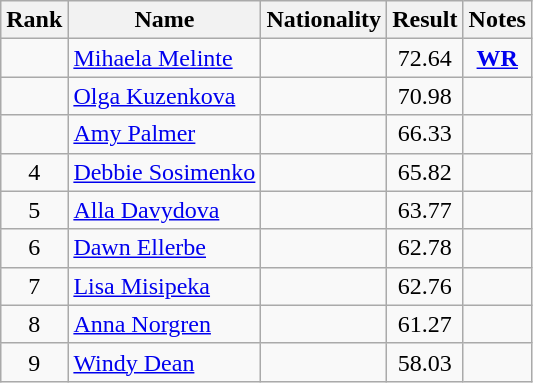<table class="wikitable sortable" style="text-align:center">
<tr>
<th>Rank</th>
<th>Name</th>
<th>Nationality</th>
<th>Result</th>
<th>Notes</th>
</tr>
<tr>
<td></td>
<td align=left><a href='#'>Mihaela Melinte</a></td>
<td align=left></td>
<td>72.64</td>
<td><strong><a href='#'>WR</a></strong></td>
</tr>
<tr>
<td></td>
<td align=left><a href='#'>Olga Kuzenkova</a></td>
<td align=left></td>
<td>70.98</td>
<td></td>
</tr>
<tr>
<td></td>
<td align=left><a href='#'>Amy Palmer</a></td>
<td align=left></td>
<td>66.33</td>
<td></td>
</tr>
<tr>
<td>4</td>
<td align=left><a href='#'>Debbie Sosimenko</a></td>
<td align=left></td>
<td>65.82</td>
<td></td>
</tr>
<tr>
<td>5</td>
<td align=left><a href='#'>Alla Davydova</a></td>
<td align=left></td>
<td>63.77</td>
<td></td>
</tr>
<tr>
<td>6</td>
<td align=left><a href='#'>Dawn Ellerbe</a></td>
<td align=left></td>
<td>62.78</td>
<td></td>
</tr>
<tr>
<td>7</td>
<td align=left><a href='#'>Lisa Misipeka</a></td>
<td align=left></td>
<td>62.76</td>
<td></td>
</tr>
<tr>
<td>8</td>
<td align=left><a href='#'>Anna Norgren</a></td>
<td align=left></td>
<td>61.27</td>
<td></td>
</tr>
<tr>
<td>9</td>
<td align=left><a href='#'>Windy Dean</a></td>
<td align=left></td>
<td>58.03</td>
<td></td>
</tr>
</table>
